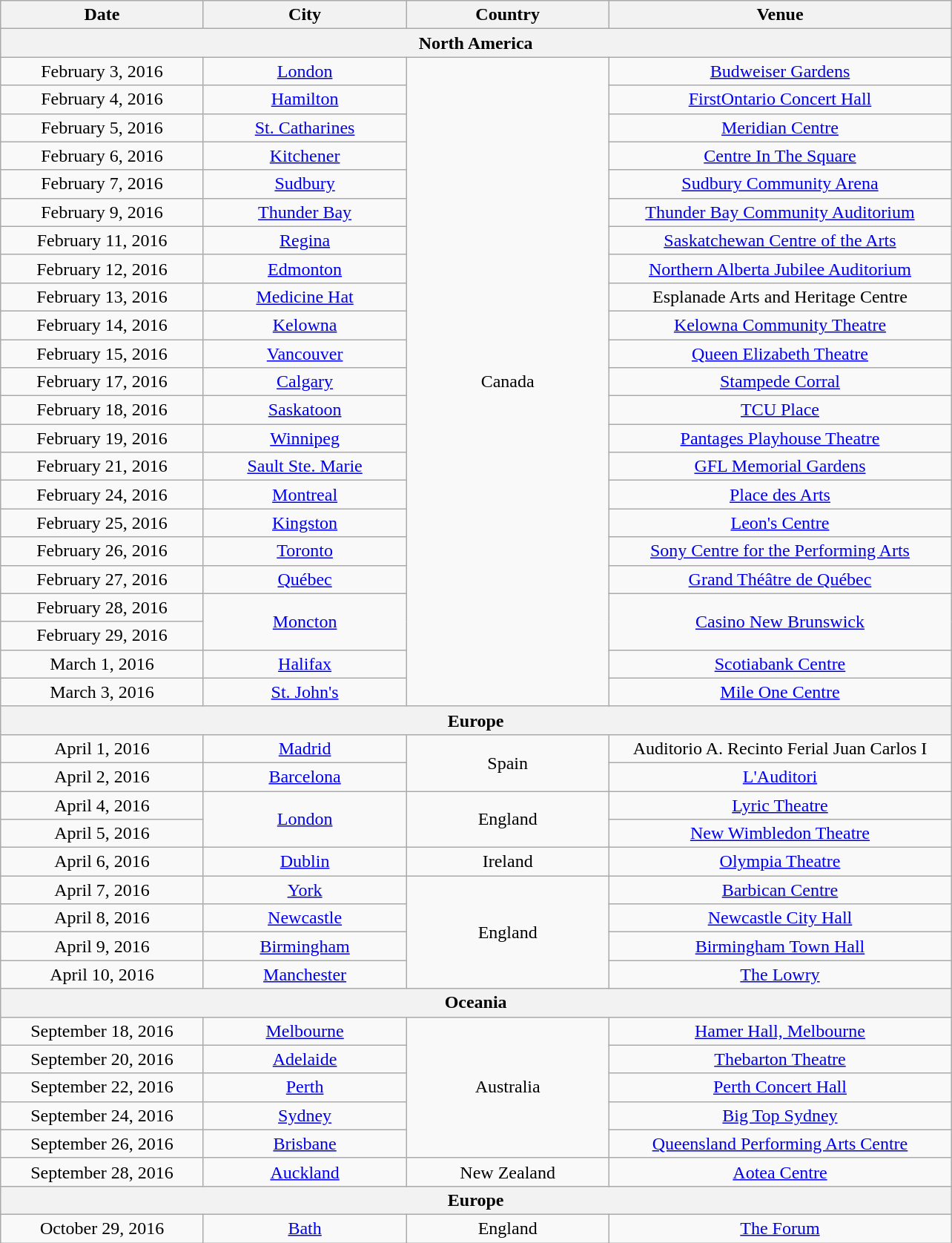<table class="wikitable" style="text-align:center;">
<tr>
<th style="width:175px;">Date</th>
<th style="width:175px;">City</th>
<th style="width:175px;">Country</th>
<th style="width:300px;">Venue</th>
</tr>
<tr>
<th colspan="4">North America</th>
</tr>
<tr>
<td>February 3, 2016</td>
<td><a href='#'>London</a></td>
<td rowspan="23">Canada</td>
<td><a href='#'>Budweiser Gardens</a></td>
</tr>
<tr>
<td>February 4, 2016</td>
<td><a href='#'>Hamilton</a></td>
<td><a href='#'>FirstOntario Concert Hall</a></td>
</tr>
<tr>
<td>February 5, 2016</td>
<td><a href='#'>St. Catharines</a></td>
<td><a href='#'>Meridian Centre</a></td>
</tr>
<tr>
<td>February 6, 2016</td>
<td><a href='#'>Kitchener</a></td>
<td><a href='#'>Centre In The Square</a></td>
</tr>
<tr>
<td>February 7, 2016</td>
<td><a href='#'>Sudbury</a></td>
<td><a href='#'>Sudbury Community Arena</a></td>
</tr>
<tr>
<td>February 9, 2016</td>
<td><a href='#'>Thunder Bay</a></td>
<td><a href='#'>Thunder Bay Community Auditorium</a></td>
</tr>
<tr>
<td>February 11, 2016</td>
<td><a href='#'>Regina</a></td>
<td><a href='#'>Saskatchewan Centre of the Arts</a></td>
</tr>
<tr>
<td>February 12, 2016</td>
<td><a href='#'>Edmonton</a></td>
<td><a href='#'>Northern Alberta Jubilee Auditorium</a></td>
</tr>
<tr>
<td>February 13, 2016</td>
<td><a href='#'>Medicine Hat</a></td>
<td>Esplanade Arts and Heritage Centre</td>
</tr>
<tr>
<td>February 14, 2016</td>
<td><a href='#'>Kelowna</a></td>
<td><a href='#'>Kelowna Community Theatre</a></td>
</tr>
<tr>
<td>February 15, 2016</td>
<td><a href='#'>Vancouver</a></td>
<td><a href='#'>Queen Elizabeth Theatre</a></td>
</tr>
<tr>
<td>February 17, 2016</td>
<td><a href='#'>Calgary</a></td>
<td><a href='#'>Stampede Corral</a></td>
</tr>
<tr>
<td>February 18, 2016</td>
<td><a href='#'>Saskatoon</a></td>
<td><a href='#'>TCU Place</a></td>
</tr>
<tr>
<td>February 19, 2016</td>
<td><a href='#'>Winnipeg</a></td>
<td><a href='#'>Pantages Playhouse Theatre</a></td>
</tr>
<tr>
<td>February 21, 2016</td>
<td><a href='#'>Sault Ste. Marie</a></td>
<td><a href='#'>GFL Memorial Gardens</a></td>
</tr>
<tr>
<td>February 24, 2016</td>
<td><a href='#'>Montreal</a></td>
<td><a href='#'>Place des Arts</a></td>
</tr>
<tr>
<td>February 25, 2016</td>
<td><a href='#'>Kingston</a></td>
<td><a href='#'>Leon's Centre</a></td>
</tr>
<tr>
<td>February 26, 2016</td>
<td><a href='#'>Toronto</a></td>
<td><a href='#'>Sony Centre for the Performing Arts</a></td>
</tr>
<tr>
<td>February 27, 2016</td>
<td><a href='#'>Québec</a></td>
<td><a href='#'>Grand Théâtre de Québec</a></td>
</tr>
<tr>
<td>February 28, 2016</td>
<td rowspan="2"><a href='#'>Moncton</a></td>
<td rowspan="2"><a href='#'>Casino New Brunswick</a></td>
</tr>
<tr>
<td>February 29, 2016</td>
</tr>
<tr>
<td>March 1, 2016</td>
<td><a href='#'>Halifax</a></td>
<td><a href='#'>Scotiabank Centre</a></td>
</tr>
<tr>
<td>March 3, 2016</td>
<td><a href='#'>St. John's</a></td>
<td><a href='#'>Mile One Centre</a></td>
</tr>
<tr>
<th colspan="4">Europe</th>
</tr>
<tr>
<td>April 1, 2016</td>
<td><a href='#'>Madrid</a></td>
<td rowspan="2">Spain</td>
<td>Auditorio A. Recinto Ferial Juan Carlos I</td>
</tr>
<tr>
<td>April 2, 2016</td>
<td><a href='#'>Barcelona</a></td>
<td><a href='#'>L'Auditori</a></td>
</tr>
<tr>
<td>April 4, 2016</td>
<td rowspan="2"><a href='#'>London</a></td>
<td rowspan="2">England</td>
<td><a href='#'>Lyric Theatre</a></td>
</tr>
<tr>
<td>April 5, 2016</td>
<td><a href='#'>New Wimbledon Theatre</a></td>
</tr>
<tr>
<td>April 6, 2016</td>
<td><a href='#'>Dublin</a></td>
<td>Ireland</td>
<td><a href='#'>Olympia Theatre</a></td>
</tr>
<tr>
<td>April 7, 2016</td>
<td><a href='#'>York</a></td>
<td rowspan="4">England</td>
<td><a href='#'>Barbican Centre</a></td>
</tr>
<tr>
<td>April 8, 2016</td>
<td><a href='#'>Newcastle</a></td>
<td><a href='#'>Newcastle City Hall</a></td>
</tr>
<tr>
<td>April 9, 2016</td>
<td><a href='#'>Birmingham</a></td>
<td><a href='#'>Birmingham Town Hall</a></td>
</tr>
<tr>
<td>April 10, 2016</td>
<td><a href='#'>Manchester</a></td>
<td><a href='#'>The Lowry</a></td>
</tr>
<tr>
<th colspan="4">Oceania</th>
</tr>
<tr>
<td>September 18, 2016</td>
<td><a href='#'>Melbourne</a></td>
<td rowspan="5">Australia</td>
<td><a href='#'>Hamer Hall, Melbourne</a></td>
</tr>
<tr>
<td>September 20, 2016</td>
<td><a href='#'>Adelaide</a></td>
<td><a href='#'>Thebarton Theatre</a></td>
</tr>
<tr>
<td>September 22, 2016</td>
<td><a href='#'>Perth</a></td>
<td><a href='#'>Perth Concert Hall</a></td>
</tr>
<tr>
<td>September 24, 2016</td>
<td><a href='#'>Sydney</a></td>
<td><a href='#'>Big Top Sydney</a></td>
</tr>
<tr>
<td>September 26, 2016</td>
<td><a href='#'>Brisbane</a></td>
<td><a href='#'>Queensland Performing Arts Centre</a></td>
</tr>
<tr>
<td>September 28, 2016</td>
<td><a href='#'>Auckland</a></td>
<td>New Zealand</td>
<td><a href='#'>Aotea Centre</a></td>
</tr>
<tr>
<th colspan="4">Europe</th>
</tr>
<tr>
<td>October 29, 2016</td>
<td><a href='#'>Bath</a></td>
<td>England</td>
<td><a href='#'>The Forum</a></td>
</tr>
</table>
